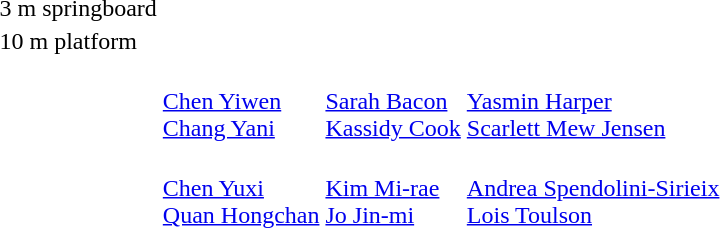<table>
<tr>
<td>3 m springboard<br></td>
<td></td>
<td></td>
<td></td>
</tr>
<tr>
<td>10 m platform<br></td>
<td></td>
<td></td>
<td></td>
</tr>
<tr valign=top>
<td><br></td>
<td><br><a href='#'>Chen Yiwen</a><br><a href='#'>Chang Yani</a></td>
<td><br><a href='#'>Sarah Bacon</a><br><a href='#'>Kassidy Cook</a></td>
<td><br><a href='#'>Yasmin Harper</a><br><a href='#'>Scarlett Mew Jensen</a></td>
</tr>
<tr valign=top>
<td><br></td>
<td><br><a href='#'>Chen Yuxi</a><br><a href='#'>Quan Hongchan</a></td>
<td><br><a href='#'>Kim Mi-rae</a><br><a href='#'>Jo Jin-mi</a></td>
<td><br><a href='#'>Andrea Spendolini-Sirieix</a><br><a href='#'>Lois Toulson</a></td>
</tr>
</table>
